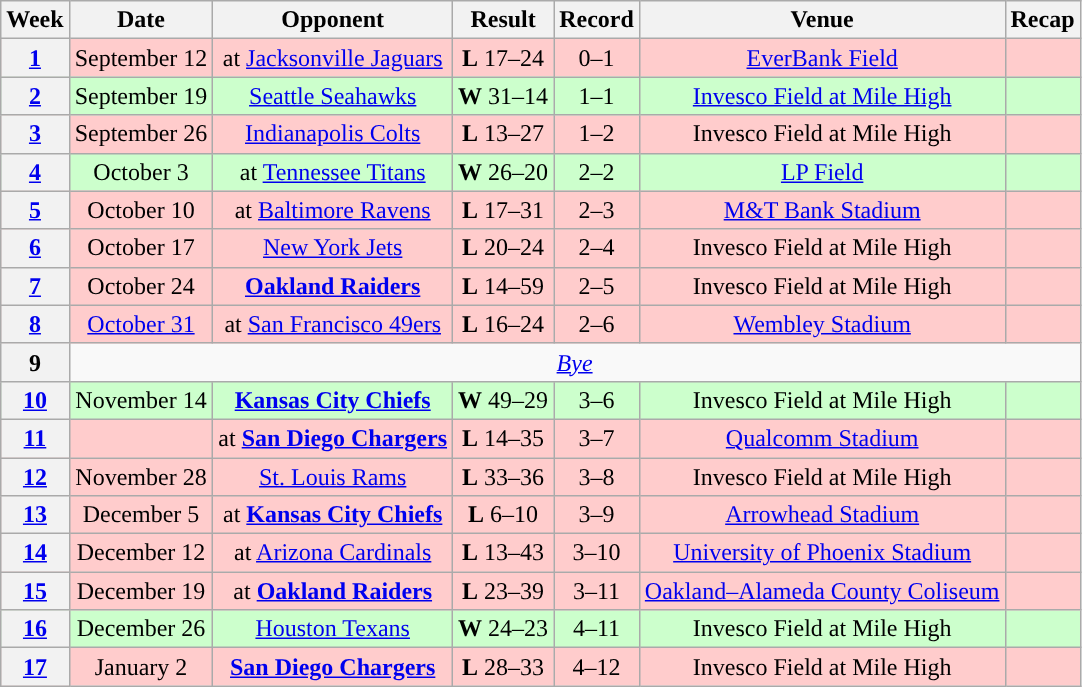<table class="wikitable" style="text-align:center">
<tr>
<th>Week</th>
<th>Date</th>
<th>Opponent</th>
<th>Result</th>
<th>Record</th>
<th>Venue</th>
<th>Recap</th>
</tr>
<tr style="background:#fcc">
<th><a href='#'>1</a></th>
<td>September 12</td>
<td>at <a href='#'>Jacksonville Jaguars</a></td>
<td><strong>L</strong> 17–24</td>
<td>0–1</td>
<td><a href='#'>EverBank Field</a></td>
<td></td>
</tr>
<tr style="background:#cfc">
<th><a href='#'>2</a></th>
<td>September 19</td>
<td><a href='#'>Seattle Seahawks</a></td>
<td><strong>W</strong> 31–14</td>
<td>1–1</td>
<td><a href='#'>Invesco Field at Mile High</a></td>
<td></td>
</tr>
<tr style="background:#fcc">
<th><a href='#'>3</a></th>
<td>September 26</td>
<td><a href='#'>Indianapolis Colts</a></td>
<td><strong>L</strong> 13–27</td>
<td>1–2</td>
<td>Invesco Field at Mile High</td>
<td></td>
</tr>
<tr style="background:#cfc">
<th><a href='#'>4</a></th>
<td>October 3</td>
<td>at <a href='#'>Tennessee Titans</a></td>
<td><strong>W</strong> 26–20</td>
<td>2–2</td>
<td><a href='#'>LP Field</a></td>
<td></td>
</tr>
<tr style="background:#fcc">
<th><a href='#'>5</a></th>
<td>October 10</td>
<td>at <a href='#'>Baltimore Ravens</a></td>
<td><strong>L</strong> 17–31</td>
<td>2–3</td>
<td><a href='#'>M&T Bank Stadium</a></td>
<td></td>
</tr>
<tr style="background:#fcc">
<th><a href='#'>6</a></th>
<td>October 17</td>
<td><a href='#'>New York Jets</a></td>
<td><strong>L</strong> 20–24</td>
<td>2–4</td>
<td>Invesco Field at Mile High</td>
<td></td>
</tr>
<tr style="background:#fcc">
<th><a href='#'>7</a></th>
<td>October 24</td>
<td><strong><a href='#'>Oakland Raiders</a></strong></td>
<td><strong>L</strong> 14–59</td>
<td>2–5</td>
<td>Invesco Field at Mile High</td>
<td></td>
</tr>
<tr style="background:#fcc">
<th><a href='#'>8</a></th>
<td><a href='#'>October 31</a></td>
<td>at <a href='#'>San Francisco 49ers</a></td>
<td><strong>L</strong> 16–24</td>
<td>2–6</td>
<td> <a href='#'>Wembley Stadium</a> </td>
<td></td>
</tr>
<tr>
<th>9</th>
<td colspan="6"><em><a href='#'>Bye</a></em></td>
</tr>
<tr style="background:#cfc">
<th><a href='#'>10</a></th>
<td>November 14</td>
<td><strong><a href='#'>Kansas City Chiefs</a></strong></td>
<td><strong>W</strong> 49–29</td>
<td>3–6</td>
<td>Invesco Field at Mile High</td>
<td></td>
</tr>
<tr style="background:#fcc">
<th><a href='#'>11</a></th>
<td></td>
<td>at <strong><a href='#'>San Diego Chargers</a></strong></td>
<td><strong>L</strong> 14–35</td>
<td>3–7</td>
<td><a href='#'>Qualcomm Stadium</a></td>
<td></td>
</tr>
<tr style="background:#fcc">
<th><a href='#'>12</a></th>
<td>November 28</td>
<td><a href='#'>St. Louis Rams</a></td>
<td><strong>L</strong> 33–36</td>
<td>3–8</td>
<td>Invesco Field at Mile High</td>
<td></td>
</tr>
<tr style="background:#fcc">
<th><a href='#'>13</a></th>
<td>December 5</td>
<td>at <strong><a href='#'>Kansas City Chiefs</a></strong></td>
<td><strong>L</strong> 6–10</td>
<td>3–9</td>
<td><a href='#'>Arrowhead Stadium</a></td>
<td></td>
</tr>
<tr style="background:#fcc">
<th><a href='#'>14</a></th>
<td>December 12</td>
<td>at <a href='#'>Arizona Cardinals</a></td>
<td><strong>L</strong> 13–43</td>
<td>3–10</td>
<td><a href='#'>University of Phoenix Stadium</a></td>
<td></td>
</tr>
<tr style="background:#fcc">
<th><a href='#'>15</a></th>
<td>December 19</td>
<td>at <strong><a href='#'>Oakland Raiders</a></strong></td>
<td><strong>L</strong> 23–39</td>
<td>3–11</td>
<td><a href='#'>Oakland–Alameda County Coliseum</a></td>
<td></td>
</tr>
<tr style="background:#cfc">
<th><a href='#'>16</a></th>
<td>December 26</td>
<td><a href='#'>Houston Texans</a></td>
<td><strong>W</strong> 24–23</td>
<td>4–11</td>
<td>Invesco Field at Mile High</td>
<td></td>
</tr>
<tr style="background:#fcc">
<th><a href='#'>17</a></th>
<td>January 2</td>
<td><strong><a href='#'>San Diego Chargers</a></strong></td>
<td><strong>L</strong> 28–33</td>
<td>4–12</td>
<td>Invesco Field at Mile High</td>
<td></td>
</tr>
</table>
